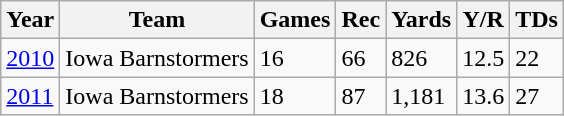<table class="wikitable">
<tr ">
<th>Year</th>
<th>Team</th>
<th>Games</th>
<th>Rec</th>
<th>Yards</th>
<th>Y/R</th>
<th>TDs</th>
</tr>
<tr>
<td><a href='#'>2010</a></td>
<td>Iowa Barnstormers</td>
<td>16</td>
<td>66</td>
<td>826</td>
<td>12.5</td>
<td>22</td>
</tr>
<tr>
<td><a href='#'>2011</a></td>
<td>Iowa Barnstormers</td>
<td>18</td>
<td>87</td>
<td>1,181</td>
<td>13.6</td>
<td>27</td>
</tr>
</table>
